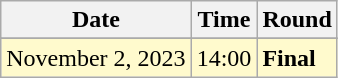<table class="wikitable">
<tr>
<th>Date</th>
<th>Time</th>
<th>Round</th>
</tr>
<tr>
</tr>
<tr style=background:lemonchiffon>
<td>November 2, 2023</td>
<td>14:00</td>
<td><strong>Final</strong></td>
</tr>
</table>
